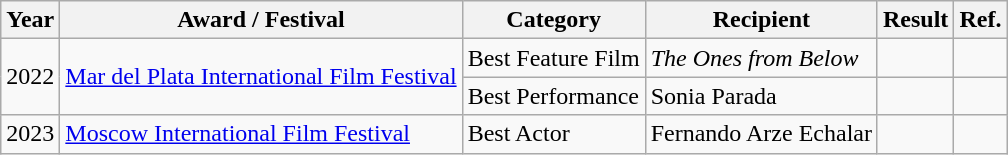<table class="wikitable">
<tr>
<th>Year</th>
<th>Award / Festival</th>
<th>Category</th>
<th>Recipient</th>
<th>Result</th>
<th>Ref.</th>
</tr>
<tr>
<td rowspan="2">2022</td>
<td rowspan="2"><a href='#'>Mar del Plata International Film Festival</a></td>
<td>Best Feature Film</td>
<td><em>The Ones from Below</em></td>
<td></td>
<td></td>
</tr>
<tr>
<td>Best Performance</td>
<td>Sonia Parada</td>
<td></td>
<td></td>
</tr>
<tr>
<td>2023</td>
<td><a href='#'>Moscow International Film Festival</a></td>
<td>Best Actor</td>
<td>Fernando Arze Echalar</td>
<td></td>
<td></td>
</tr>
</table>
